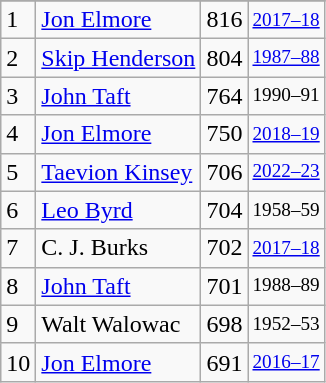<table class="wikitable">
<tr>
</tr>
<tr>
<td>1</td>
<td><a href='#'>Jon Elmore</a></td>
<td>816</td>
<td style="font-size:80%;"><a href='#'>2017–18</a></td>
</tr>
<tr>
<td>2</td>
<td><a href='#'>Skip Henderson</a></td>
<td>804</td>
<td style="font-size:80%;"><a href='#'>1987–88</a></td>
</tr>
<tr>
<td>3</td>
<td><a href='#'>John Taft</a></td>
<td>764</td>
<td style="font-size:80%;">1990–91</td>
</tr>
<tr>
<td>4</td>
<td><a href='#'>Jon Elmore</a></td>
<td>750</td>
<td style="font-size:80%;"><a href='#'>2018–19</a></td>
</tr>
<tr>
<td>5</td>
<td><a href='#'>Taevion Kinsey</a></td>
<td>706</td>
<td style="font-size:80%;"><a href='#'>2022–23</a></td>
</tr>
<tr>
<td>6</td>
<td><a href='#'>Leo Byrd</a></td>
<td>704</td>
<td style="font-size:80%;">1958–59</td>
</tr>
<tr>
<td>7</td>
<td>C. J. Burks</td>
<td>702</td>
<td style="font-size:80%;"><a href='#'>2017–18</a></td>
</tr>
<tr>
<td>8</td>
<td><a href='#'>John Taft</a></td>
<td>701</td>
<td style="font-size:80%;">1988–89</td>
</tr>
<tr>
<td>9</td>
<td>Walt Walowac</td>
<td>698</td>
<td style="font-size:80%;">1952–53</td>
</tr>
<tr>
<td>10</td>
<td><a href='#'>Jon Elmore</a></td>
<td>691</td>
<td style="font-size:80%;"><a href='#'>2016–17</a></td>
</tr>
</table>
